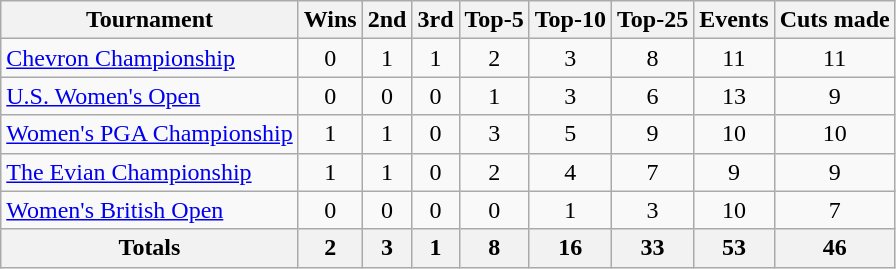<table class=wikitable style=text-align:center>
<tr>
<th>Tournament</th>
<th>Wins</th>
<th>2nd</th>
<th>3rd</th>
<th>Top-5</th>
<th>Top-10</th>
<th>Top-25</th>
<th>Events</th>
<th>Cuts made</th>
</tr>
<tr>
<td align=left><a href='#'>Chevron Championship</a></td>
<td>0</td>
<td>1</td>
<td>1</td>
<td>2</td>
<td>3</td>
<td>8</td>
<td>11</td>
<td>11</td>
</tr>
<tr>
<td align=left><a href='#'>U.S. Women's Open</a></td>
<td>0</td>
<td>0</td>
<td>0</td>
<td>1</td>
<td>3</td>
<td>6</td>
<td>13</td>
<td>9</td>
</tr>
<tr>
<td align=left><a href='#'>Women's PGA Championship</a></td>
<td>1</td>
<td>1</td>
<td>0</td>
<td>3</td>
<td>5</td>
<td>9</td>
<td>10</td>
<td>10</td>
</tr>
<tr>
<td align=left><a href='#'>The Evian Championship</a></td>
<td>1</td>
<td>1</td>
<td>0</td>
<td>2</td>
<td>4</td>
<td>7</td>
<td>9</td>
<td>9</td>
</tr>
<tr>
<td align=left><a href='#'>Women's British Open</a></td>
<td>0</td>
<td>0</td>
<td>0</td>
<td>0</td>
<td>1</td>
<td>3</td>
<td>10</td>
<td>7</td>
</tr>
<tr>
<th>Totals</th>
<th>2</th>
<th>3</th>
<th>1</th>
<th>8</th>
<th>16</th>
<th>33</th>
<th>53</th>
<th>46</th>
</tr>
</table>
